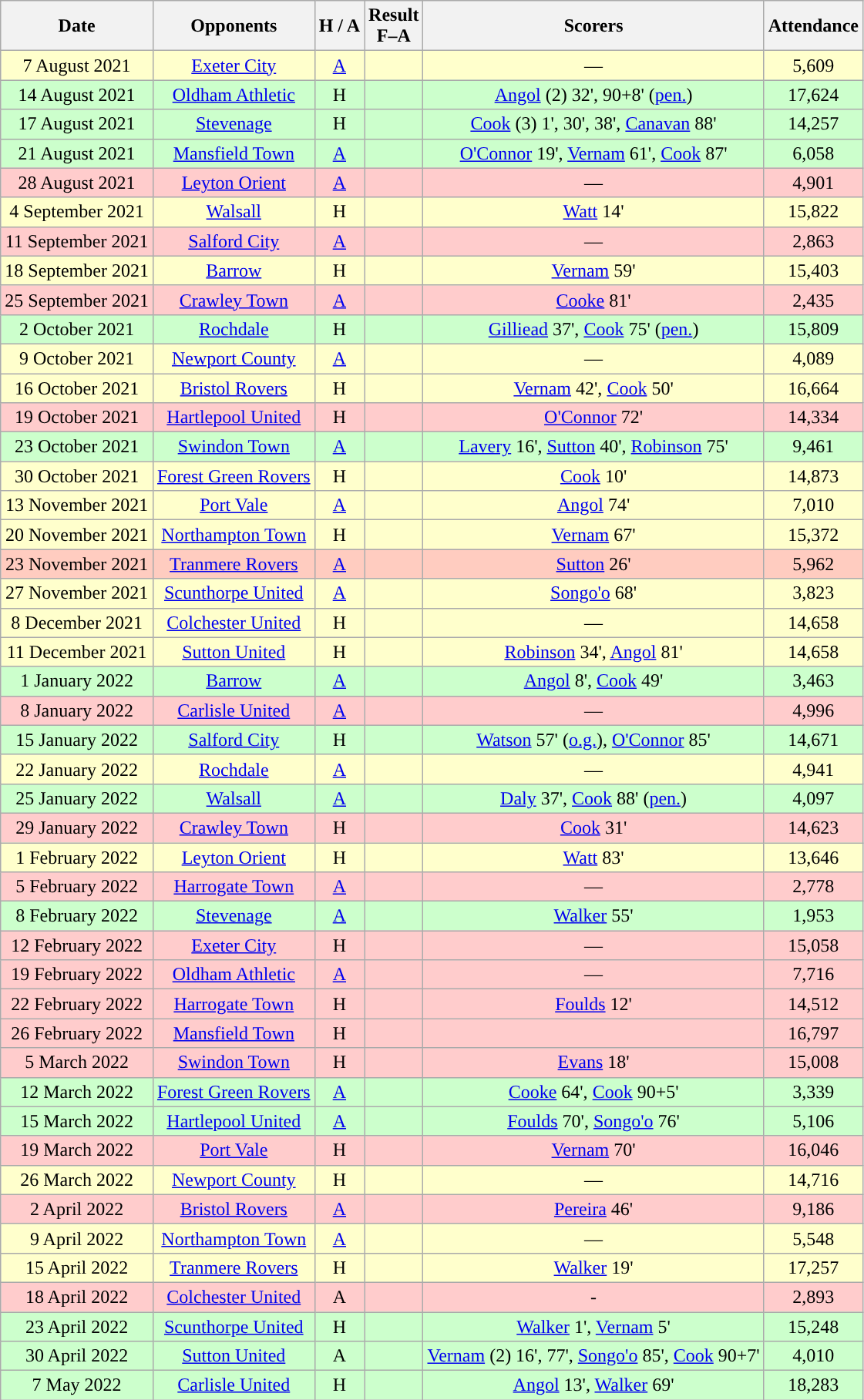<table class="wikitable" style="text-align:center">
<tr>
<th>Date</th>
<th>Opponents</th>
<th>H / A</th>
<th>Result<br>F–A</th>
<th>Scorers</th>
<th>Attendance</th>
</tr>
<tr bgcolor="#ffffcc">
<td>7 August 2021</td>
<td><a href='#'>Exeter City</a></td>
<td><a href='#'>A</a></td>
<td></td>
<td>—</td>
<td>5,609</td>
</tr>
<tr bgcolor="#ccffcc">
<td>14 August 2021</td>
<td><a href='#'>Oldham Athletic</a></td>
<td>H</td>
<td></td>
<td><a href='#'>Angol</a> (2) 32', 90+8' (<a href='#'>pen.</a>)</td>
<td>17,624</td>
</tr>
<tr bgcolor="#ccffcc">
<td>17 August 2021</td>
<td><a href='#'>Stevenage</a></td>
<td>H</td>
<td></td>
<td><a href='#'>Cook</a> (3) 1', 30', 38', <a href='#'>Canavan</a> 88'</td>
<td>14,257</td>
</tr>
<tr bgcolor="#ccffcc">
<td>21 August 2021</td>
<td><a href='#'>Mansfield Town</a></td>
<td><a href='#'>A</a></td>
<td></td>
<td><a href='#'>O'Connor</a> 19', <a href='#'>Vernam</a> 61', <a href='#'>Cook</a> 87'</td>
<td>6,058</td>
</tr>
<tr bgcolor="#ffcccc">
<td>28 August 2021</td>
<td><a href='#'>Leyton Orient</a></td>
<td><a href='#'>A</a></td>
<td></td>
<td>—</td>
<td>4,901</td>
</tr>
<tr bgcolor="#ffffcc">
<td>4 September 2021</td>
<td><a href='#'>Walsall</a></td>
<td>H</td>
<td></td>
<td><a href='#'>Watt</a> 14'</td>
<td>15,822</td>
</tr>
<tr bgcolor="#ffcccc">
<td>11 September 2021</td>
<td><a href='#'>Salford City</a></td>
<td><a href='#'>A</a></td>
<td></td>
<td>—</td>
<td>2,863</td>
</tr>
<tr bgcolor="#ffffcc">
<td>18 September 2021</td>
<td><a href='#'>Barrow</a></td>
<td>H</td>
<td></td>
<td><a href='#'>Vernam</a> 59'</td>
<td>15,403</td>
</tr>
<tr bgcolor="#ffcccc">
<td>25 September 2021</td>
<td><a href='#'>Crawley Town</a></td>
<td><a href='#'>A</a></td>
<td></td>
<td><a href='#'>Cooke</a> 81'</td>
<td>2,435</td>
</tr>
<tr bgcolor="#ccffcc">
<td>2 October 2021</td>
<td><a href='#'>Rochdale</a></td>
<td>H</td>
<td></td>
<td><a href='#'>Gilliead</a> 37', <a href='#'>Cook</a> 75' (<a href='#'>pen.</a>)</td>
<td>15,809</td>
</tr>
<tr bgcolor="#ffffcc">
<td>9 October 2021</td>
<td><a href='#'>Newport County</a></td>
<td><a href='#'>A</a></td>
<td></td>
<td>—</td>
<td>4,089</td>
</tr>
<tr bgcolor="#ffffcc">
<td>16 October 2021</td>
<td><a href='#'>Bristol Rovers</a></td>
<td>H</td>
<td></td>
<td><a href='#'>Vernam</a> 42', <a href='#'>Cook</a> 50'</td>
<td>16,664</td>
</tr>
<tr bgcolor="#ffcccc">
<td>19 October 2021</td>
<td><a href='#'>Hartlepool United</a></td>
<td>H</td>
<td></td>
<td><a href='#'>O'Connor</a> 72'</td>
<td>14,334</td>
</tr>
<tr bgcolor="#ccffcc">
<td>23 October 2021</td>
<td><a href='#'>Swindon Town</a></td>
<td><a href='#'>A</a></td>
<td></td>
<td><a href='#'>Lavery</a> 16', <a href='#'>Sutton</a> 40', <a href='#'>Robinson</a> 75'</td>
<td>9,461</td>
</tr>
<tr bgcolor="#ffffcc">
<td>30 October 2021</td>
<td><a href='#'>Forest Green Rovers</a></td>
<td>H</td>
<td></td>
<td><a href='#'>Cook</a> 10'</td>
<td>14,873</td>
</tr>
<tr bgcolor="#ffffcc">
<td>13 November 2021</td>
<td><a href='#'>Port Vale</a></td>
<td><a href='#'>A</a></td>
<td></td>
<td><a href='#'>Angol</a> 74'</td>
<td>7,010</td>
</tr>
<tr bgcolor="#ffffcc">
<td>20 November 2021</td>
<td><a href='#'>Northampton Town</a></td>
<td>H</td>
<td></td>
<td><a href='#'>Vernam</a> 67'</td>
<td>15,372</td>
</tr>
<tr bgcolor="#ffccc">
<td>23 November 2021</td>
<td><a href='#'>Tranmere Rovers</a></td>
<td><a href='#'>A</a></td>
<td></td>
<td><a href='#'>Sutton</a> 26'</td>
<td>5,962</td>
</tr>
<tr bgcolor="#ffffcc">
<td>27 November 2021</td>
<td><a href='#'>Scunthorpe United</a></td>
<td><a href='#'>A</a></td>
<td></td>
<td><a href='#'>Songo'o</a> 68'</td>
<td>3,823</td>
</tr>
<tr bgcolor="#ffffcc">
<td>8 December 2021</td>
<td><a href='#'>Colchester United</a></td>
<td>H</td>
<td></td>
<td>—</td>
<td>14,658</td>
</tr>
<tr bgcolor="#ffffcc">
<td>11 December 2021</td>
<td><a href='#'>Sutton United</a></td>
<td>H</td>
<td></td>
<td><a href='#'>Robinson</a> 34', <a href='#'>Angol</a> 81'</td>
<td>14,658</td>
</tr>
<tr bgcolor="#ccffcc">
<td>1 January 2022</td>
<td><a href='#'>Barrow</a></td>
<td><a href='#'>A</a></td>
<td></td>
<td><a href='#'>Angol</a> 8', <a href='#'>Cook</a> 49'</td>
<td>3,463</td>
</tr>
<tr bgcolor="#ffcccc">
<td>8 January 2022</td>
<td><a href='#'>Carlisle United</a></td>
<td><a href='#'>A</a></td>
<td></td>
<td>—</td>
<td>4,996</td>
</tr>
<tr bgcolor="#ccffcc">
<td>15 January 2022</td>
<td><a href='#'>Salford City</a></td>
<td>H</td>
<td></td>
<td><a href='#'>Watson</a> 57' (<a href='#'>o.g.</a>), <a href='#'>O'Connor</a> 85'</td>
<td>14,671</td>
</tr>
<tr bgcolor="#ffffcc">
<td>22 January 2022</td>
<td><a href='#'>Rochdale</a></td>
<td><a href='#'>A</a></td>
<td></td>
<td>—</td>
<td>4,941</td>
</tr>
<tr bgcolor="#ccffcc">
<td>25 January 2022</td>
<td><a href='#'>Walsall</a></td>
<td><a href='#'>A</a></td>
<td></td>
<td><a href='#'>Daly</a> 37', <a href='#'>Cook</a> 88' (<a href='#'>pen.</a>)</td>
<td>4,097</td>
</tr>
<tr bgcolor="#ffcccc">
<td>29 January 2022</td>
<td><a href='#'>Crawley Town</a></td>
<td>H</td>
<td></td>
<td><a href='#'>Cook</a> 31'</td>
<td>14,623</td>
</tr>
<tr bgcolor="#ffffcc">
<td>1 February 2022</td>
<td><a href='#'>Leyton Orient</a></td>
<td>H</td>
<td></td>
<td><a href='#'>Watt</a> 83'</td>
<td>13,646</td>
</tr>
<tr bgcolor="#ffcccc">
<td>5 February 2022</td>
<td><a href='#'>Harrogate Town</a></td>
<td><a href='#'>A</a></td>
<td></td>
<td>—</td>
<td>2,778</td>
</tr>
<tr bgcolor="#ccffcc">
<td>8 February 2022</td>
<td><a href='#'>Stevenage</a></td>
<td><a href='#'>A</a></td>
<td></td>
<td><a href='#'>Walker</a> 55'</td>
<td>1,953</td>
</tr>
<tr bgcolor="#ffcccc">
<td>12 February 2022</td>
<td><a href='#'>Exeter City</a></td>
<td>H</td>
<td></td>
<td>—</td>
<td>15,058</td>
</tr>
<tr bgcolor="#ffcccc">
<td>19 February 2022</td>
<td><a href='#'>Oldham Athletic</a></td>
<td><a href='#'>A</a></td>
<td></td>
<td>—</td>
<td>7,716</td>
</tr>
<tr bgcolor="#ffcccc">
<td>22 February 2022</td>
<td><a href='#'>Harrogate Town</a></td>
<td>H</td>
<td></td>
<td><a href='#'>Foulds</a> 12'</td>
<td>14,512</td>
</tr>
<tr bgcolor="#ffcccc">
<td>26 February 2022</td>
<td><a href='#'>Mansfield Town</a></td>
<td>H</td>
<td></td>
<td></td>
<td>16,797</td>
</tr>
<tr bgcolor="#ffcccc">
<td>5 March 2022</td>
<td><a href='#'>Swindon Town</a></td>
<td>H</td>
<td></td>
<td><a href='#'>Evans</a> 18'</td>
<td>15,008</td>
</tr>
<tr bgcolor="#ccffcc">
<td>12 March 2022</td>
<td><a href='#'>Forest Green Rovers</a></td>
<td><a href='#'>A</a></td>
<td></td>
<td><a href='#'>Cooke</a> 64', <a href='#'>Cook</a> 90+5'</td>
<td>3,339</td>
</tr>
<tr bgcolor="#ccffcc">
<td>15 March 2022</td>
<td><a href='#'>Hartlepool United</a></td>
<td><a href='#'>A</a></td>
<td></td>
<td><a href='#'>Foulds</a> 70', <a href='#'>Songo'o</a> 76'</td>
<td>5,106</td>
</tr>
<tr bgcolor="#ffcccc">
<td>19 March 2022</td>
<td><a href='#'>Port Vale</a></td>
<td>H</td>
<td></td>
<td><a href='#'>Vernam</a> 70'</td>
<td>16,046</td>
</tr>
<tr bgcolor="#ffffcc">
<td>26 March 2022</td>
<td><a href='#'>Newport County</a></td>
<td>H</td>
<td></td>
<td>—</td>
<td>14,716</td>
</tr>
<tr bgcolor="#ffcccc">
<td>2 April 2022</td>
<td><a href='#'>Bristol Rovers</a></td>
<td><a href='#'>A</a></td>
<td></td>
<td><a href='#'>Pereira</a> 46'</td>
<td>9,186</td>
</tr>
<tr bgcolor="#ffffcc">
<td>9 April 2022</td>
<td><a href='#'>Northampton Town</a></td>
<td><a href='#'>A</a></td>
<td></td>
<td>—</td>
<td>5,548</td>
</tr>
<tr bgcolor="#ffffcc">
<td>15 April 2022</td>
<td><a href='#'>Tranmere Rovers</a></td>
<td>H</td>
<td></td>
<td><a href='#'>Walker</a> 19'</td>
<td>17,257</td>
</tr>
<tr bgcolor="#ffcccc">
<td>18 April 2022</td>
<td><a href='#'>Colchester United</a></td>
<td>A</td>
<td></td>
<td>-</td>
<td>2,893</td>
</tr>
<tr bgcolor="#ccffcc">
<td>23 April 2022</td>
<td><a href='#'>Scunthorpe United</a></td>
<td>H</td>
<td></td>
<td><a href='#'>Walker</a> 1', <a href='#'>Vernam</a> 5'</td>
<td>15,248</td>
</tr>
<tr bgcolor="#ccffcc">
<td>30 April 2022</td>
<td><a href='#'>Sutton United</a></td>
<td>A</td>
<td></td>
<td><a href='#'>Vernam</a> (2) 16', 77', <a href='#'>Songo'o</a> 85', <a href='#'>Cook</a> 90+7'</td>
<td>4,010</td>
</tr>
<tr bgcolor="#ccffcc">
<td>7 May 2022</td>
<td><a href='#'>Carlisle United</a></td>
<td>H</td>
<td></td>
<td><a href='#'>Angol</a> 13', <a href='#'>Walker</a> 69'</td>
<td>18,283</td>
</tr>
</table>
